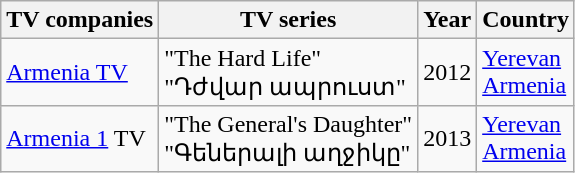<table class="wikitable">
<tr>
<th>TV companies</th>
<th>TV series</th>
<th>Year</th>
<th>Country</th>
</tr>
<tr>
<td><a href='#'>Armenia TV</a></td>
<td>"The Hard Life"<br>"Դժվար ապրուստ"</td>
<td>2012</td>
<td><a href='#'>Yerevan</a><br><a href='#'>Armenia</a></td>
</tr>
<tr>
<td><a href='#'>Armenia 1</a> TV</td>
<td>"The General's Daughter"<br>"Գեներալի աղջիկը"</td>
<td>2013</td>
<td><a href='#'>Yerevan</a><br><a href='#'>Armenia</a></td>
</tr>
</table>
